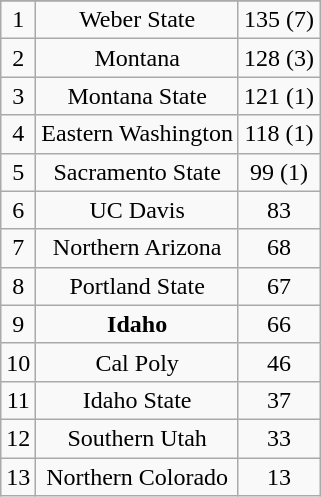<table class="wikitable" style="display: inline-table;">
<tr align="center">
</tr>
<tr align="center">
<td>1</td>
<td>Weber State</td>
<td>135 (7)</td>
</tr>
<tr align="center">
<td>2</td>
<td>Montana</td>
<td>128 (3)</td>
</tr>
<tr align="center">
<td>3</td>
<td>Montana State</td>
<td>121 (1)</td>
</tr>
<tr align="center">
<td>4</td>
<td>Eastern Washington</td>
<td>118 (1)</td>
</tr>
<tr align="center">
<td>5</td>
<td>Sacramento State</td>
<td>99 (1)</td>
</tr>
<tr align="center">
<td>6</td>
<td>UC Davis</td>
<td>83</td>
</tr>
<tr align="center">
<td>7</td>
<td>Northern Arizona</td>
<td>68</td>
</tr>
<tr align="center">
<td>8</td>
<td>Portland State</td>
<td>67</td>
</tr>
<tr align="center">
<td>9</td>
<td><strong>Idaho</strong></td>
<td>66</td>
</tr>
<tr align="center">
<td>10</td>
<td>Cal Poly</td>
<td>46</td>
</tr>
<tr align="center">
<td>11</td>
<td>Idaho State</td>
<td>37</td>
</tr>
<tr align="center">
<td>12</td>
<td>Southern Utah</td>
<td>33</td>
</tr>
<tr align="center">
<td>13</td>
<td>Northern Colorado</td>
<td>13</td>
</tr>
</table>
